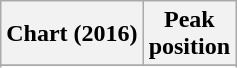<table class="wikitable sortable plainrowheaders" style="text-align:center">
<tr>
<th scope="col">Chart (2016)</th>
<th scope="col">Peak<br> position</th>
</tr>
<tr>
</tr>
<tr>
</tr>
<tr>
</tr>
<tr>
</tr>
</table>
